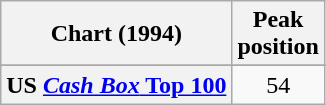<table class="wikitable plainrowheaders sortable" style="text-align:center;">
<tr>
<th scope="col">Chart (1994)</th>
<th scope="col">Peak<br>position</th>
</tr>
<tr>
</tr>
<tr>
</tr>
<tr>
</tr>
<tr>
</tr>
<tr>
</tr>
<tr>
<th scope="row">US <a href='#'><em>Cash Box</em> Top 100</a></th>
<td>54</td>
</tr>
</table>
